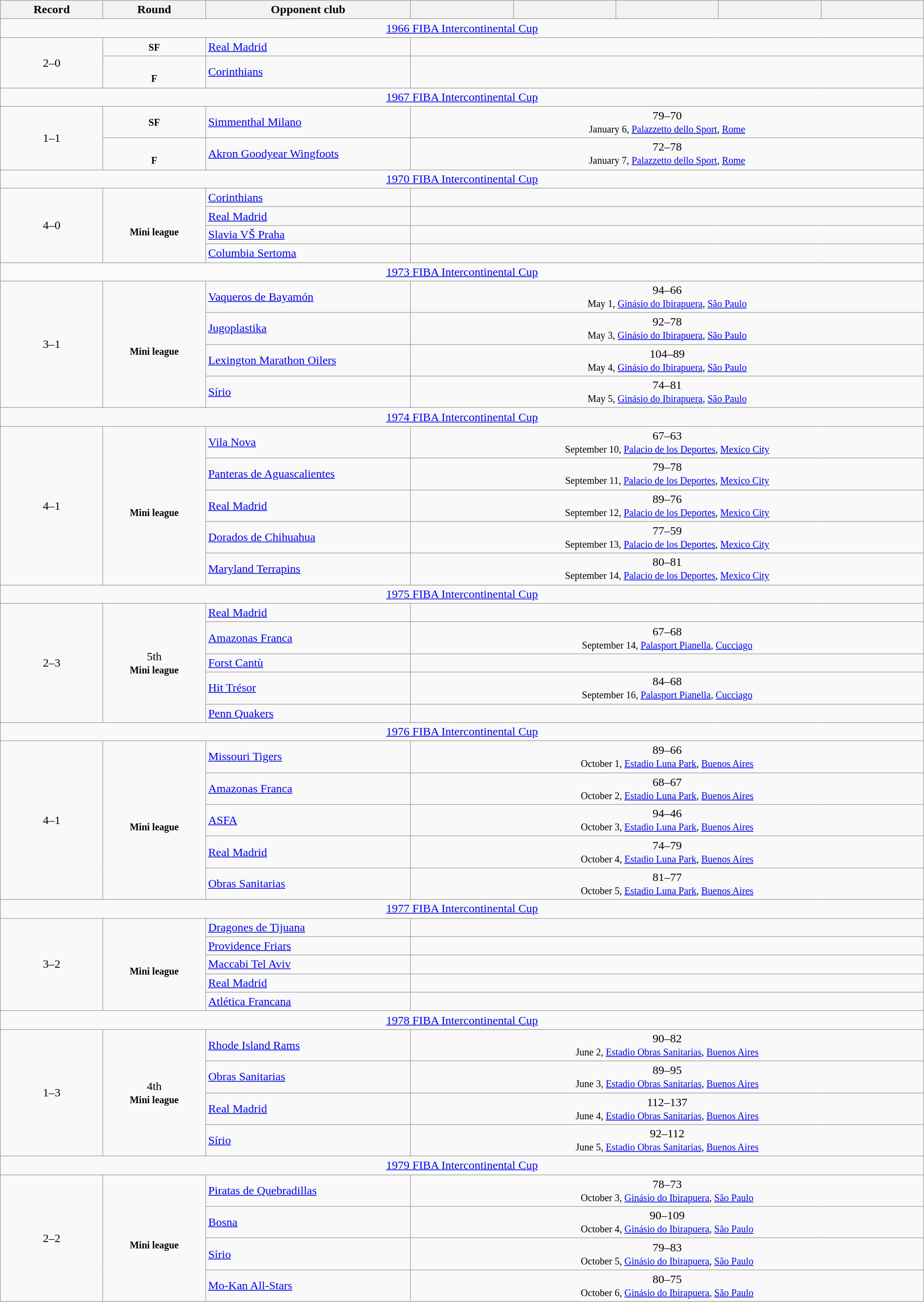<table class="wikitable" width=100% style="text-align: center;">
<tr>
<th width=10%>Record</th>
<th width=10%>Round</th>
<th width=20%>Opponent club</th>
<th width=10%></th>
<th width=10%></th>
<th width=10%></th>
<th width=10%></th>
<th width=10%></th>
</tr>
<tr>
<td colspan=8><a href='#'>1966 FIBA Intercontinental Cup</a></td>
</tr>
<tr>
<td rowspan=2>2–0</td>
<td><small><strong>SF</strong></small></td>
<td align=left> <a href='#'>Real Madrid</a></td>
<td colspan=5></td>
</tr>
<tr>
<td><br><small><strong>F</strong></small></td>
<td align=left> <a href='#'>Corinthians</a></td>
<td colspan=5></td>
</tr>
<tr>
<td colspan=8><a href='#'>1967 FIBA Intercontinental Cup</a></td>
</tr>
<tr>
<td rowspan=2>1–1</td>
<td><small><strong>SF</strong></small></td>
<td align=left> <a href='#'>Simmenthal Milano</a></td>
<td colspan=5 style="text-align:center;">79–70<br><small>January 6, <a href='#'>Palazzetto dello Sport</a>, <a href='#'>Rome</a></small></td>
</tr>
<tr>
<td><br><small><strong>F</strong></small></td>
<td align=left> <a href='#'>Akron Goodyear Wingfoots</a></td>
<td colspan=5 style="text-align:center;">72–78<br><small>January 7, <a href='#'>Palazzetto dello Sport</a>, <a href='#'>Rome</a></small></td>
</tr>
<tr>
<td colspan=8><a href='#'>1970 FIBA Intercontinental Cup</a></td>
</tr>
<tr>
<td rowspan=4>4–0</td>
<td rowspan=4><br><small><strong>Mini league</strong></small></td>
<td align=left> <a href='#'>Corinthians</a></td>
<td colspan=5></td>
</tr>
<tr>
<td align=left> <a href='#'>Real Madrid</a></td>
<td colspan=5></td>
</tr>
<tr>
<td align=left> <a href='#'>Slavia VŠ Praha</a></td>
<td colspan=5></td>
</tr>
<tr>
<td align=left> <a href='#'>Columbia Sertoma</a></td>
<td colspan=5></td>
</tr>
<tr>
<td colspan=8><a href='#'>1973 FIBA Intercontinental Cup</a></td>
</tr>
<tr>
<td rowspan=4>3–1</td>
<td rowspan=4><br><small><strong>Mini league</strong></small></td>
<td align=left> <a href='#'>Vaqueros de Bayamón</a></td>
<td colspan=5 style="text-align:center;">94–66<br><small>May 1, <a href='#'>Ginásio do Ibirapuera</a>, <a href='#'>São Paulo</a></small></td>
</tr>
<tr>
<td align=left> <a href='#'>Jugoplastika</a></td>
<td colspan=5 style="text-align:center;">92–78<br><small>May 3, <a href='#'>Ginásio do Ibirapuera</a>, <a href='#'>São Paulo</a></small></td>
</tr>
<tr>
<td align=left> <a href='#'>Lexington Marathon Oilers</a></td>
<td colspan=5 style="text-align:center;">104–89<br><small>May 4, <a href='#'>Ginásio do Ibirapuera</a>, <a href='#'>São Paulo</a></small></td>
</tr>
<tr>
<td align=left> <a href='#'>Sírio</a></td>
<td colspan=5 style="text-align:center;">74–81<br><small>May 5, <a href='#'>Ginásio do Ibirapuera</a>, <a href='#'>São Paulo</a></small></td>
</tr>
<tr>
<td colspan=8><a href='#'>1974 FIBA Intercontinental Cup</a></td>
</tr>
<tr>
<td rowspan=5>4–1</td>
<td rowspan=5><br><small><strong>Mini league</strong></small></td>
<td align=left> <a href='#'>Vila Nova</a></td>
<td colspan=5 style="text-align:center;">67–63<br><small>September 10, <a href='#'>Palacio de los Deportes</a>, <a href='#'>Mexico City</a></small></td>
</tr>
<tr>
<td align=left> <a href='#'>Panteras de Aguascalientes</a></td>
<td colspan=5 style="text-align:center;">79–78<br><small>September 11, <a href='#'>Palacio de los Deportes</a>, <a href='#'>Mexico City</a></small></td>
</tr>
<tr>
<td align=left> <a href='#'>Real Madrid</a></td>
<td colspan=5 style="text-align:center;">89–76<br><small>September 12, <a href='#'>Palacio de los Deportes</a>, <a href='#'>Mexico City</a></small></td>
</tr>
<tr>
<td align=left> <a href='#'>Dorados de Chihuahua</a></td>
<td colspan=5 style="text-align:center;">77–59<br><small>September 13, <a href='#'>Palacio de los Deportes</a>, <a href='#'>Mexico City</a></small></td>
</tr>
<tr>
<td align=left> <a href='#'>Maryland Terrapins</a></td>
<td colspan=5 style="text-align:center;">80–81<br><small>September 14, <a href='#'>Palacio de los Deportes</a>, <a href='#'>Mexico City</a></small></td>
</tr>
<tr>
<td colspan=8><a href='#'>1975 FIBA Intercontinental Cup</a></td>
</tr>
<tr>
<td rowspan=5>2–3</td>
<td rowspan=5>5th<br><small><strong>Mini league</strong></small></td>
<td align=left> <a href='#'>Real Madrid</a></td>
<td colspan=5></td>
</tr>
<tr>
<td align=left> <a href='#'>Amazonas Franca</a></td>
<td colspan=5 style="text-align:center;">67–68<br><small>September 14, <a href='#'>Palasport Pianella</a>, <a href='#'>Cucciago</a></small></td>
</tr>
<tr>
<td align=left> <a href='#'>Forst Cantù</a></td>
<td colspan=5></td>
</tr>
<tr>
<td align=left> <a href='#'>Hit Trésor</a></td>
<td colspan=5 style="text-align:center;">84–68<br><small>September 16, <a href='#'>Palasport Pianella</a>, <a href='#'>Cucciago</a></small></td>
</tr>
<tr>
<td align=left> <a href='#'>Penn Quakers</a></td>
<td colspan=5></td>
</tr>
<tr>
<td colspan=8><a href='#'>1976 FIBA Intercontinental Cup</a></td>
</tr>
<tr>
<td rowspan=5>4–1</td>
<td rowspan=5><br><small><strong>Mini league</strong></small></td>
<td align=left> <a href='#'>Missouri Tigers</a></td>
<td colspan=5 style="text-align:center;">89–66<br><small>October 1, <a href='#'>Estadio Luna Park</a>, <a href='#'>Buenos Aires</a></small></td>
</tr>
<tr>
<td align=left> <a href='#'>Amazonas Franca</a></td>
<td colspan=5 style="text-align:center;">68–67<br><small>October 2, <a href='#'>Estadio Luna Park</a>, <a href='#'>Buenos Aires</a></small></td>
</tr>
<tr>
<td align=left> <a href='#'>ASFA</a></td>
<td colspan=5 style="text-align:center;">94–46<br><small>October 3, <a href='#'>Estadio Luna Park</a>, <a href='#'>Buenos Aires</a></small></td>
</tr>
<tr>
<td align=left> <a href='#'>Real Madrid</a></td>
<td colspan=5 style="text-align:center;">74–79<br><small>October 4, <a href='#'>Estadio Luna Park</a>, <a href='#'>Buenos Aires</a></small></td>
</tr>
<tr>
<td align=left> <a href='#'>Obras Sanitarias</a></td>
<td colspan=5 style="text-align:center;">81–77<br><small>October 5, <a href='#'>Estadio Luna Park</a>, <a href='#'>Buenos Aires</a></small></td>
</tr>
<tr>
<td colspan=8><a href='#'>1977 FIBA Intercontinental Cup</a></td>
</tr>
<tr>
<td rowspan=5>3–2</td>
<td rowspan=5><br><small><strong>Mini league</strong></small></td>
<td align=left> <a href='#'>Dragones de Tijuana</a></td>
<td colspan=5></td>
</tr>
<tr>
<td align=left> <a href='#'>Providence Friars</a></td>
<td colspan=5></td>
</tr>
<tr>
<td align=left> <a href='#'>Maccabi Tel Aviv</a></td>
<td colspan=5></td>
</tr>
<tr>
<td align=left> <a href='#'>Real Madrid</a></td>
<td colspan=5></td>
</tr>
<tr>
<td align=left> <a href='#'>Atlética Francana</a></td>
<td colspan=5></td>
</tr>
<tr>
<td colspan=8><a href='#'>1978 FIBA Intercontinental Cup</a></td>
</tr>
<tr>
<td rowspan=4>1–3</td>
<td rowspan=4>4th<br><small><strong>Mini league</strong></small></td>
<td align=left> <a href='#'>Rhode Island Rams</a></td>
<td colspan=5 style="text-align:center;">90–82<br><small>June 2, <a href='#'>Estadio Obras Sanitarias</a>, <a href='#'>Buenos Aires</a></small></td>
</tr>
<tr>
<td align=left> <a href='#'>Obras Sanitarias</a></td>
<td colspan=5 style="text-align:center;">89–95<br><small>June 3, <a href='#'>Estadio Obras Sanitarias</a>, <a href='#'>Buenos Aires</a></small></td>
</tr>
<tr>
<td align=left> <a href='#'>Real Madrid</a></td>
<td colspan=5 style="text-align:center;">112–137<br><small>June 4, <a href='#'>Estadio Obras Sanitarias</a>, <a href='#'>Buenos Aires</a></small></td>
</tr>
<tr>
<td align=left> <a href='#'>Sírio</a></td>
<td colspan=5 style="text-align:center;">92–112<br><small>June 5, <a href='#'>Estadio Obras Sanitarias</a>, <a href='#'>Buenos Aires</a></small></td>
</tr>
<tr>
<td colspan=8><a href='#'>1979 FIBA Intercontinental Cup</a></td>
</tr>
<tr>
<td rowspan=4>2–2</td>
<td rowspan=4><br><small><strong>Mini league</strong></small></td>
<td align=left> <a href='#'>Piratas de Quebradillas</a></td>
<td colspan=5 style="text-align:center;">78–73<br><small>October 3, <a href='#'>Ginásio do Ibirapuera</a>, <a href='#'>São Paulo</a></small></td>
</tr>
<tr>
<td align=left> <a href='#'>Bosna</a></td>
<td colspan=5 style="text-align:center;">90–109<br><small>October 4, <a href='#'>Ginásio do Ibirapuera</a>, <a href='#'>São Paulo</a></small></td>
</tr>
<tr>
<td align=left> <a href='#'>Sírio</a></td>
<td colspan=5 style="text-align:center;">79–83<br><small>October 5, <a href='#'>Ginásio do Ibirapuera</a>, <a href='#'>São Paulo</a></small></td>
</tr>
<tr>
<td align=left> <a href='#'>Mo-Kan All-Stars</a></td>
<td colspan=5 style="text-align:center;">80–75<br><small>October 6, <a href='#'>Ginásio do Ibirapuera</a>, <a href='#'>São Paulo</a></small></td>
</tr>
</table>
